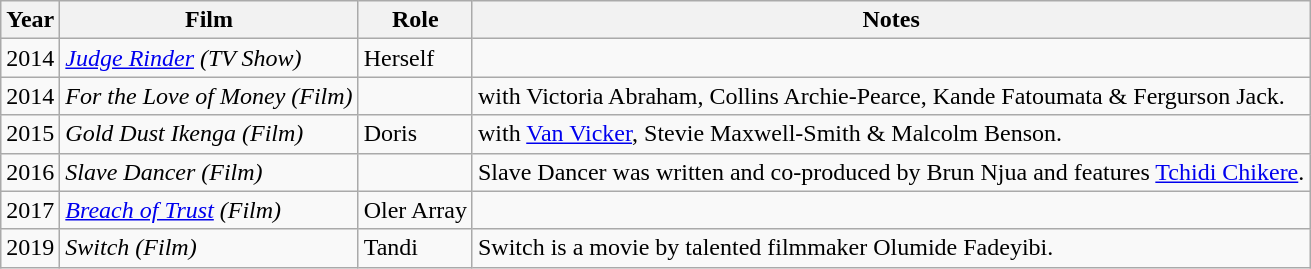<table class="wikitable">
<tr align="center">
<th>Year</th>
<th>Film</th>
<th>Role</th>
<th>Notes</th>
</tr>
<tr>
<td>2014</td>
<td><em><a href='#'>Judge Rinder</a> (TV Show)</em></td>
<td>Herself</td>
<td></td>
</tr>
<tr>
<td>2014</td>
<td><em>For the Love of Money (Film)</em></td>
<td></td>
<td>with Victoria Abraham, Collins Archie-Pearce, Kande Fatoumata & Fergurson Jack.</td>
</tr>
<tr>
<td>2015</td>
<td><em>Gold Dust Ikenga (Film)</em></td>
<td>Doris</td>
<td>with <a href='#'>Van Vicker</a>, Stevie Maxwell-Smith & Malcolm Benson.</td>
</tr>
<tr>
<td>2016</td>
<td><em>Slave Dancer (Film)</em></td>
<td></td>
<td>Slave Dancer was written and co-produced by Brun Njua and features <a href='#'>Tchidi Chikere</a>.</td>
</tr>
<tr>
<td>2017</td>
<td><em><a href='#'>Breach of Trust</a> (Film)</em></td>
<td>Oler Array</td>
<td></td>
</tr>
<tr>
<td>2019</td>
<td><em>Switch (Film)</em></td>
<td>Tandi</td>
<td>Switch is a movie by talented filmmaker Olumide Fadeyibi.</td>
</tr>
</table>
